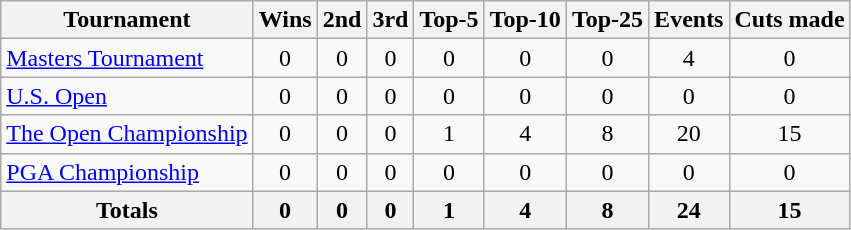<table class=wikitable style=text-align:center>
<tr>
<th>Tournament</th>
<th>Wins</th>
<th>2nd</th>
<th>3rd</th>
<th>Top-5</th>
<th>Top-10</th>
<th>Top-25</th>
<th>Events</th>
<th>Cuts made</th>
</tr>
<tr>
<td align=left><a href='#'>Masters Tournament</a></td>
<td>0</td>
<td>0</td>
<td>0</td>
<td>0</td>
<td>0</td>
<td>0</td>
<td>4</td>
<td>0</td>
</tr>
<tr>
<td align=left><a href='#'>U.S. Open</a></td>
<td>0</td>
<td>0</td>
<td>0</td>
<td>0</td>
<td>0</td>
<td>0</td>
<td>0</td>
<td>0</td>
</tr>
<tr>
<td align=left><a href='#'>The Open Championship</a></td>
<td>0</td>
<td>0</td>
<td>0</td>
<td>1</td>
<td>4</td>
<td>8</td>
<td>20</td>
<td>15</td>
</tr>
<tr>
<td align=left><a href='#'>PGA Championship</a></td>
<td>0</td>
<td>0</td>
<td>0</td>
<td>0</td>
<td>0</td>
<td>0</td>
<td>0</td>
<td>0</td>
</tr>
<tr>
<th>Totals</th>
<th>0</th>
<th>0</th>
<th>0</th>
<th>1</th>
<th>4</th>
<th>8</th>
<th>24</th>
<th>15</th>
</tr>
</table>
